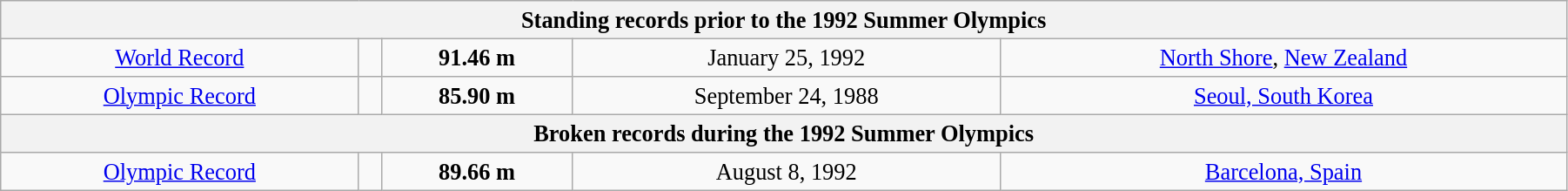<table class="wikitable" style=" text-align:center; font-size:110%;" width="95%">
<tr>
<th colspan="5">Standing records prior to the 1992 Summer Olympics</th>
</tr>
<tr>
<td><a href='#'>World Record</a></td>
<td></td>
<td><strong>91.46 m </strong></td>
<td>January 25, 1992</td>
<td> <a href='#'>North Shore</a>, <a href='#'>New Zealand</a></td>
</tr>
<tr>
<td><a href='#'>Olympic Record</a></td>
<td></td>
<td><strong>85.90 m </strong></td>
<td>September 24, 1988</td>
<td> <a href='#'>Seoul, South Korea</a></td>
</tr>
<tr>
<th colspan="5">Broken records during the 1992 Summer Olympics</th>
</tr>
<tr>
<td><a href='#'>Olympic Record</a></td>
<td></td>
<td><strong>89.66 m </strong></td>
<td>August 8, 1992</td>
<td> <a href='#'>Barcelona, Spain</a></td>
</tr>
</table>
